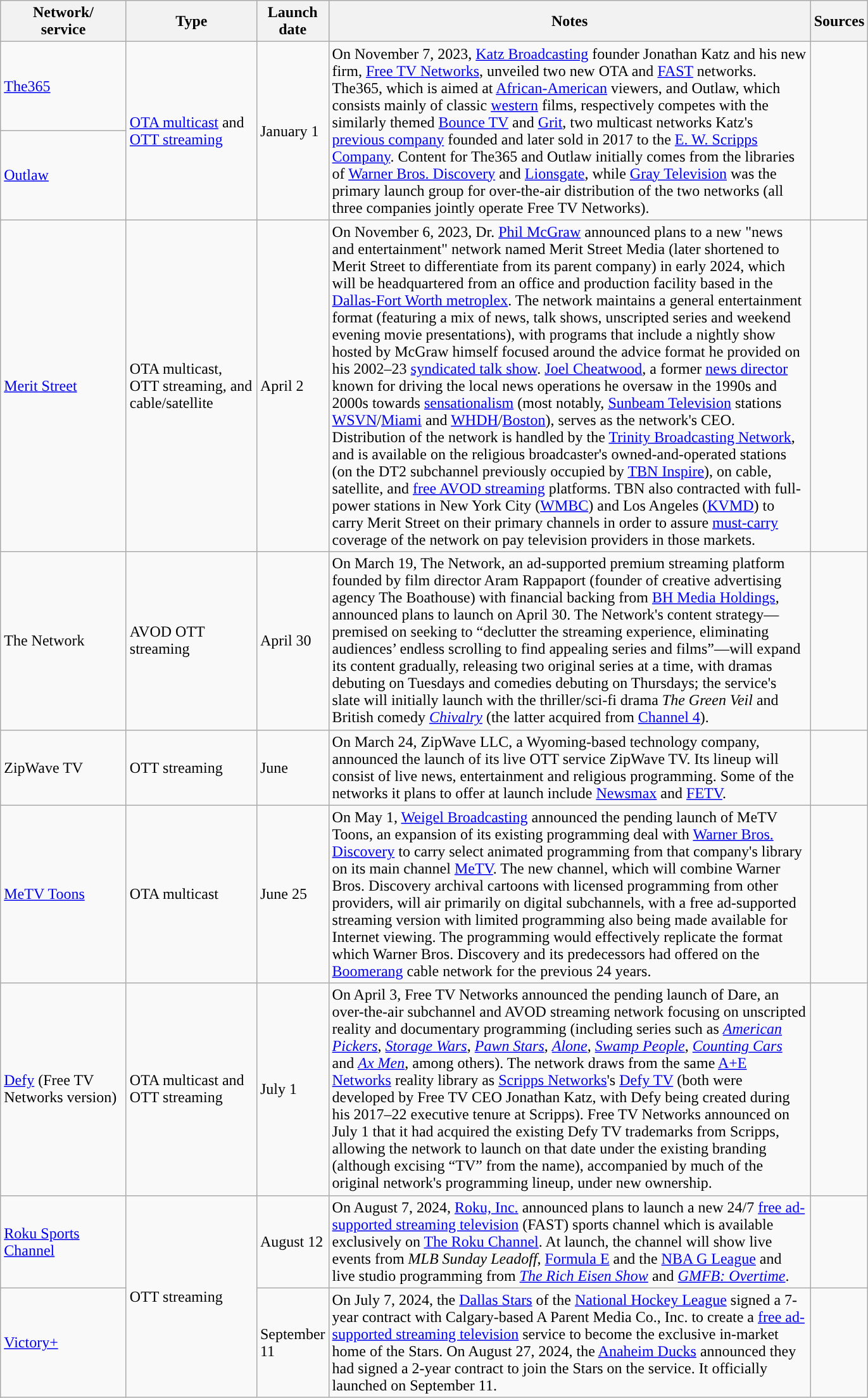<table class="wikitable">
<tr>
<th style="text-align:center; width:125px">Network/<br>service</th>
<th style="text-align:center; width:130px">Type</th>
<th style="text-align:center; width:60px">Launch date</th>
<th style="text-align:center; width:500px">Notes</th>
<th style="text-align:center; width:30px">Sources</th>
</tr>
<tr>
<td><a href='#'>The365</a></td>
<td rowspan="2"><a href='#'>OTA multicast</a> and <a href='#'>OTT streaming</a></td>
<td rowspan="2">January 1</td>
<td rowspan="2">On November 7, 2023, <a href='#'>Katz Broadcasting</a> founder Jonathan Katz and his new firm, <a href='#'>Free TV Networks</a>, unveiled two new OTA and <a href='#'>FAST</a> networks. The365, which is aimed at <a href='#'>African-American</a> viewers, and Outlaw, which consists mainly of classic <a href='#'>western</a> films, respectively competes with the similarly themed <a href='#'>Bounce TV</a> and <a href='#'>Grit</a>, two multicast networks Katz's <a href='#'>previous company</a> founded and later sold in 2017 to the <a href='#'>E. W. Scripps Company</a>. Content for The365 and Outlaw initially comes from the libraries of <a href='#'>Warner Bros. Discovery</a> and <a href='#'>Lionsgate</a>, while <a href='#'>Gray Television</a> was the primary launch group for over-the-air distribution of the two networks (all three companies jointly operate Free TV Networks).</td>
<td rowspan="2"></td>
</tr>
<tr>
<td><a href='#'>Outlaw</a></td>
</tr>
<tr>
<td><a href='#'>Merit Street</a></td>
<td>OTA multicast, OTT streaming, and cable/satellite</td>
<td>April 2<br></td>
<td>On November 6, 2023, Dr. <a href='#'>Phil McGraw</a> announced plans to a new "news and entertainment" network named Merit Street Media (later shortened to Merit Street to differentiate from its parent company) in early 2024, which will be headquartered from an office and production facility based in the <a href='#'>Dallas-Fort Worth metroplex</a>. The network maintains a general entertainment format (featuring a mix of news, talk shows, unscripted series and weekend evening movie presentations), with programs that include a nightly show hosted by McGraw himself focused around the advice format he provided on his 2002–23 <a href='#'>syndicated talk show</a>. <a href='#'>Joel Cheatwood</a>, a former <a href='#'>news director</a> known for driving the local news operations he oversaw in the 1990s and 2000s towards <a href='#'>sensationalism</a> (most notably, <a href='#'>Sunbeam Television</a> stations <a href='#'>WSVN</a>/<a href='#'>Miami</a> and <a href='#'>WHDH</a>/<a href='#'>Boston</a>), serves as the network's CEO. Distribution of the network is handled by the <a href='#'>Trinity Broadcasting Network</a>, and is available on the religious broadcaster's owned-and-operated stations (on the DT2 subchannel previously occupied by <a href='#'>TBN Inspire</a>), on cable, satellite, and <a href='#'>free AVOD streaming</a> platforms. TBN also contracted with full-power stations in New York City (<a href='#'>WMBC</a>) and Los Angeles (<a href='#'>KVMD</a>) to carry Merit Street on their primary channels in order to assure <a href='#'>must-carry</a> coverage of the network on pay television providers in those markets.</td>
<td><br></td>
</tr>
<tr>
<td>The Network</td>
<td>AVOD OTT streaming</td>
<td>April 30</td>
<td>On March 19, The Network, an ad-supported premium streaming platform founded by film director Aram Rappaport (founder of creative advertising agency The Boathouse) with financial backing from <a href='#'>BH Media Holdings</a>, announced plans to launch on April 30. The Network's content strategy—premised on seeking to “declutter the streaming experience, eliminating audiences’ endless scrolling to find appealing series and films”—will expand its content gradually, releasing two original series at a time, with dramas debuting on Tuesdays and comedies debuting on Thursdays; the service's slate will initially launch with the thriller/sci-fi drama <em>The Green Veil</em> and British comedy <em><a href='#'>Chivalry</a></em> (the latter acquired from <a href='#'>Channel 4</a>).</td>
<td></td>
</tr>
<tr>
<td>ZipWave TV</td>
<td>OTT streaming</td>
<td>June</td>
<td>On March 24, ZipWave LLC, a Wyoming-based technology company, announced the launch of its live OTT service ZipWave TV. Its lineup will consist of live news, entertainment and religious programming. Some of the networks it plans to offer at launch include <a href='#'>Newsmax</a> and <a href='#'>FETV</a>.</td>
<td></td>
</tr>
<tr>
<td><a href='#'>MeTV Toons</a></td>
<td>OTA multicast</td>
<td>June 25</td>
<td>On May 1, <a href='#'>Weigel Broadcasting</a> announced the pending launch of MeTV Toons, an expansion of its existing programming deal with <a href='#'>Warner Bros. Discovery</a> to carry select animated programming from that company's library on its main channel <a href='#'>MeTV</a>. The new channel, which will combine Warner Bros. Discovery archival cartoons with licensed programming from other providers, will air primarily on digital subchannels, with a free ad-supported streaming version with limited programming also being made available for Internet viewing. The programming would effectively replicate the format which Warner Bros. Discovery and its predecessors had offered on the <a href='#'>Boomerang</a> cable network for the previous 24 years.</td>
<td></td>
</tr>
<tr>
<td><a href='#'>Defy</a> (Free TV Networks version)</td>
<td>OTA multicast and OTT streaming</td>
<td>July 1</td>
<td>On April 3, Free TV Networks announced the pending launch of Dare, an over-the-air subchannel and AVOD streaming network focusing on unscripted reality and documentary programming (including series such as <em><a href='#'>American Pickers</a></em>, <em><a href='#'>Storage Wars</a></em>, <em><a href='#'>Pawn Stars</a></em>, <em><a href='#'>Alone</a></em>, <em><a href='#'>Swamp People</a></em>, <em><a href='#'>Counting Cars</a></em> and <em><a href='#'>Ax Men</a></em>, among others). The network draws from the same <a href='#'>A+E Networks</a> reality library as <a href='#'>Scripps Networks</a>'s <a href='#'>Defy TV</a> (both were developed by Free TV CEO Jonathan Katz, with Defy being created during his 2017–22 executive tenure at Scripps). Free TV Networks announced on July 1 that it had acquired the existing Defy TV trademarks from Scripps, allowing the network to launch on that date under the existing branding (although excising “TV” from the name), accompanied by much of the original network's programming lineup, under new ownership.</td>
<td><br></td>
</tr>
<tr>
<td><a href='#'>Roku Sports Channel</a></td>
<td rowspan=2>OTT streaming</td>
<td>August 12</td>
<td>On August 7, 2024, <a href='#'>Roku, Inc.</a> announced plans to launch a new 24/7 <a href='#'>free ad-supported streaming television</a> (FAST) sports channel which is available exclusively on <a href='#'>The Roku Channel</a>. At launch, the channel will show live events from <em>MLB Sunday Leadoff</em>, <a href='#'>Formula E</a> and the <a href='#'>NBA G League</a> and live studio programming from <a href='#'><em>The Rich Eisen Show</em></a> and <a href='#'><em>GMFB: Overtime</em></a>.</td>
<td></td>
</tr>
<tr>
<td><a href='#'>Victory+</a></td>
<td>September 11</td>
<td>On July 7, 2024, the <a href='#'>Dallas Stars</a> of the <a href='#'>National Hockey League</a> signed a 7-year contract with Calgary-based A Parent Media Co., Inc.  to create a <a href='#'>free ad-supported streaming television</a> service to become the exclusive in-market home of the Stars. On August 27, 2024, the <a href='#'>Anaheim Ducks</a> announced they had signed a 2-year contract to join the Stars on the service. It officially launched on September 11.</td>
<td></td>
</tr>
</table>
